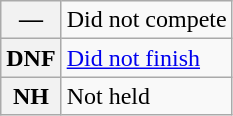<table class="wikitable">
<tr>
<th scope="row">—</th>
<td>Did not compete</td>
</tr>
<tr>
<th scope="row">DNF</th>
<td><a href='#'>Did not finish</a></td>
</tr>
<tr>
<th scope="row">NH</th>
<td>Not held</td>
</tr>
</table>
